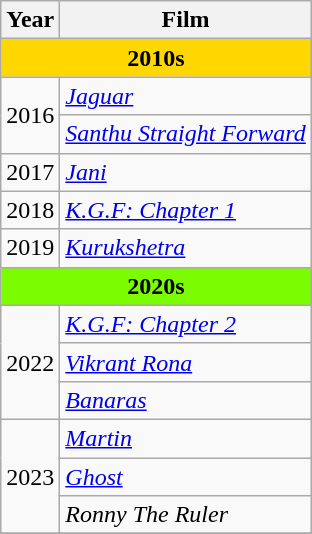<table class="wikitable sortable">
<tr>
<th>Year</th>
<th>Film</th>
</tr>
<tr>
<th colspan="2" style="background:Gold">2010s</th>
</tr>
<tr>
<td rowspan="2">2016</td>
<td><em><a href='#'>Jaguar</a> </em></td>
</tr>
<tr>
<td><em><a href='#'>Santhu Straight Forward</a></em></td>
</tr>
<tr>
<td>2017</td>
<td><em><a href='#'>Jani</a></em></td>
</tr>
<tr>
<td>2018</td>
<td><em><a href='#'>K.G.F: Chapter 1</a></em></td>
</tr>
<tr>
<td>2019</td>
<td><em><a href='#'>Kurukshetra</a></em></td>
</tr>
<tr>
<th colspan="2" style="background:LawnGreen">2020s</th>
</tr>
<tr>
<td rowspan="3">2022</td>
<td><em><a href='#'>K.G.F: Chapter 2</a></em></td>
</tr>
<tr>
<td><em><a href='#'>Vikrant Rona</a></em></td>
</tr>
<tr>
<td><em><a href='#'>Banaras</a></em></td>
</tr>
<tr>
<td rowspan="3">2023</td>
<td><em><a href='#'>Martin</a></em></td>
</tr>
<tr>
<td><em><a href='#'>Ghost</a></em></td>
</tr>
<tr>
<td><em>Ronny The Ruler</em></td>
</tr>
<tr>
</tr>
</table>
